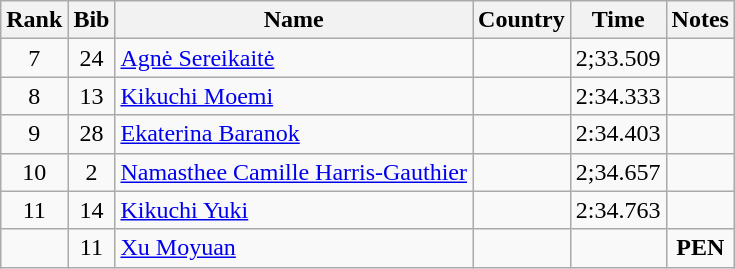<table class="wikitable sortable" style="text-align:center">
<tr>
<th>Rank</th>
<th>Bib</th>
<th>Name</th>
<th>Country</th>
<th>Time</th>
<th>Notes</th>
</tr>
<tr>
<td>7</td>
<td>24</td>
<td align=left><a href='#'>Agnė Sereikaitė</a></td>
<td align=left></td>
<td>2;33.509</td>
<td></td>
</tr>
<tr>
<td>8</td>
<td>13</td>
<td align=left><a href='#'>Kikuchi Moemi</a></td>
<td align=left></td>
<td>2:34.333</td>
<td></td>
</tr>
<tr>
<td>9</td>
<td>28</td>
<td align=left><a href='#'>Ekaterina Baranok</a></td>
<td align=left></td>
<td>2:34.403</td>
<td></td>
</tr>
<tr>
<td>10</td>
<td>2</td>
<td align=left><a href='#'>Namasthee Camille Harris-Gauthier</a></td>
<td align=left></td>
<td>2;34.657</td>
<td></td>
</tr>
<tr>
<td>11</td>
<td>14</td>
<td align=left><a href='#'>Kikuchi Yuki</a></td>
<td align=left></td>
<td>2:34.763</td>
<td></td>
</tr>
<tr>
<td></td>
<td>11</td>
<td align=left><a href='#'>Xu Moyuan</a></td>
<td align=left></td>
<td></td>
<td><strong>PEN</strong></td>
</tr>
</table>
